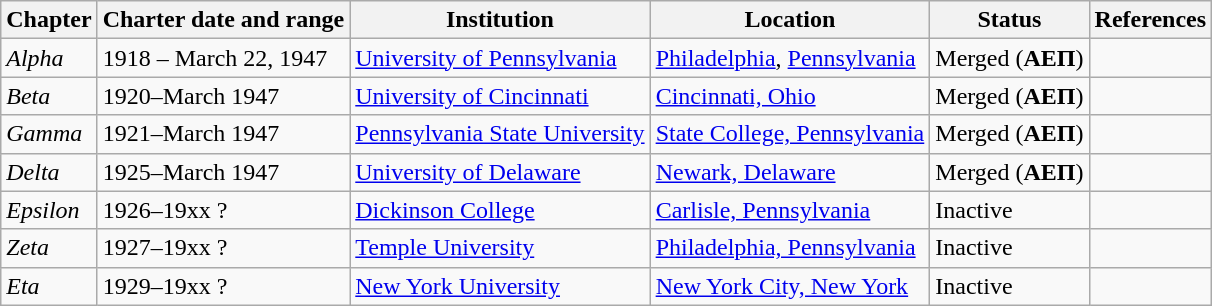<table class="wikitable sortable">
<tr>
<th>Chapter</th>
<th>Charter date and range</th>
<th>Institution</th>
<th>Location</th>
<th>Status</th>
<th>References</th>
</tr>
<tr>
<td><em>Alpha</em></td>
<td>1918 – March 22, 1947</td>
<td><a href='#'>University of Pennsylvania</a></td>
<td><a href='#'>Philadelphia</a>, <a href='#'>Pennsylvania</a></td>
<td>Merged (<strong>ΑΕΠ</strong>)</td>
<td></td>
</tr>
<tr>
<td><em>Beta</em></td>
<td>1920–March 1947</td>
<td><a href='#'>University of Cincinnati</a></td>
<td><a href='#'>Cincinnati, Ohio</a></td>
<td>Merged (<strong>ΑΕΠ</strong>)</td>
<td></td>
</tr>
<tr>
<td><em>Gamma</em></td>
<td>1921–March 1947</td>
<td><a href='#'>Pennsylvania State University</a></td>
<td><a href='#'>State College, Pennsylvania</a></td>
<td>Merged (<strong>ΑΕΠ</strong>)</td>
<td></td>
</tr>
<tr>
<td><em>Delta</em></td>
<td>1925–March 1947</td>
<td><a href='#'>University of Delaware</a></td>
<td><a href='#'>Newark, Delaware</a></td>
<td>Merged (<strong>ΑΕΠ</strong>)</td>
<td></td>
</tr>
<tr>
<td><em>Epsilon</em></td>
<td>1926–19xx ?</td>
<td><a href='#'>Dickinson College</a></td>
<td><a href='#'>Carlisle, Pennsylvania</a></td>
<td>Inactive</td>
<td></td>
</tr>
<tr>
<td><em>Zeta</em></td>
<td>1927–19xx ?</td>
<td><a href='#'>Temple University</a></td>
<td><a href='#'>Philadelphia, Pennsylvania</a></td>
<td>Inactive</td>
<td></td>
</tr>
<tr>
<td><em>Eta</em></td>
<td>1929–19xx ?</td>
<td><a href='#'>New York University</a></td>
<td><a href='#'>New York City, New York</a></td>
<td>Inactive</td>
<td></td>
</tr>
</table>
